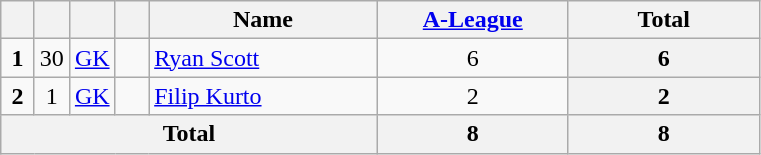<table class="wikitable" style="text-align:center">
<tr>
<th width=15></th>
<th width=15></th>
<th width=15></th>
<th width=15></th>
<th width=145>Name</th>
<th width=120><a href='#'>A-League</a></th>
<th width=120>Total</th>
</tr>
<tr>
<td><strong>1</strong></td>
<td>30</td>
<td><a href='#'>GK</a></td>
<td></td>
<td align=left><a href='#'>Ryan Scott</a></td>
<td>6</td>
<th>6</th>
</tr>
<tr>
<td><strong>2</strong></td>
<td>1</td>
<td><a href='#'>GK</a></td>
<td></td>
<td align=left><a href='#'>Filip Kurto</a></td>
<td>2</td>
<th>2</th>
</tr>
<tr>
<th colspan="5">Total</th>
<th>8</th>
<th>8</th>
</tr>
</table>
